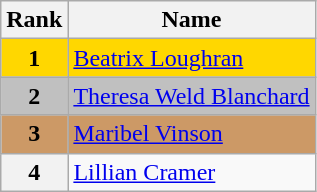<table class="wikitable">
<tr>
<th>Rank</th>
<th>Name</th>
</tr>
<tr bgcolor="gold">
<td align="center"><strong>1</strong></td>
<td><a href='#'>Beatrix Loughran</a></td>
</tr>
<tr bgcolor="silver">
<td align="center"><strong>2</strong></td>
<td><a href='#'>Theresa Weld Blanchard</a></td>
</tr>
<tr bgcolor="cc9966">
<td align="center"><strong>3</strong></td>
<td><a href='#'>Maribel Vinson</a></td>
</tr>
<tr>
<th>4</th>
<td><a href='#'>Lillian Cramer</a></td>
</tr>
</table>
